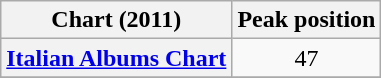<table class = "wikitable sortable plainrowheaders" style="text-align:center;">
<tr>
<th>Chart (2011)</th>
<th>Peak position</th>
</tr>
<tr>
<th scope="row"><a href='#'>Italian Albums Chart</a></th>
<td>47</td>
</tr>
<tr>
</tr>
</table>
